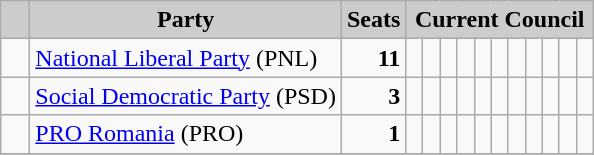<table class="wikitable">
<tr>
<th style="background:#ccc">   </th>
<th style="background:#ccc">Party</th>
<th style="background:#ccc">Seats</th>
<th style="background:#ccc" colspan="11">Current Council</th>
</tr>
<tr>
<td>  </td>
<td><a href='#'>National Liberal Party</a> (PNL)</td>
<td style="text-align: right"><strong>11</strong></td>
<td>  </td>
<td>  </td>
<td>  </td>
<td>  </td>
<td>  </td>
<td>  </td>
<td>  </td>
<td>  </td>
<td>  </td>
<td>  </td>
<td>  </td>
</tr>
<tr>
<td>  </td>
<td><a href='#'>Social Democratic Party</a> (PSD)</td>
<td style="text-align: right"><strong>3</strong></td>
<td>  </td>
<td>  </td>
<td>  </td>
<td> </td>
<td> </td>
<td> </td>
<td> </td>
<td> </td>
<td> </td>
<td> </td>
<td> </td>
</tr>
<tr>
<td>  </td>
<td><a href='#'>PRO Romania</a> (PRO)</td>
<td style="text-align: right"><strong>1</strong></td>
<td>  </td>
<td> </td>
<td> </td>
<td> </td>
<td> </td>
<td> </td>
<td> </td>
<td> </td>
<td> </td>
<td> </td>
<td> </td>
</tr>
<tr>
</tr>
</table>
